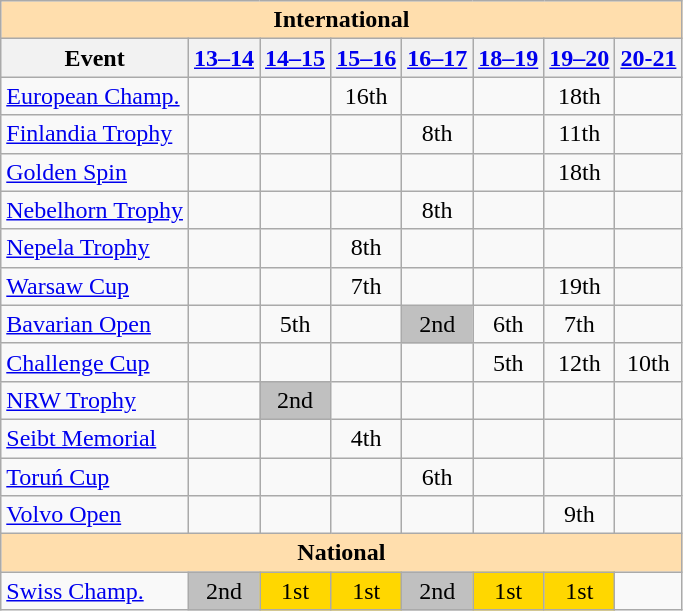<table class="wikitable" style="text-align:center">
<tr>
<th style="background-color: #ffdead; " colspan=8 align=center>International</th>
</tr>
<tr>
<th>Event</th>
<th><a href='#'>13–14</a></th>
<th><a href='#'>14–15</a></th>
<th><a href='#'>15–16</a></th>
<th><a href='#'>16–17</a></th>
<th><a href='#'>18–19</a></th>
<th><a href='#'>19–20</a></th>
<th><a href='#'>20-21</a></th>
</tr>
<tr>
<td align=left><a href='#'>European Champ.</a></td>
<td></td>
<td></td>
<td>16th</td>
<td></td>
<td></td>
<td>18th</td>
<td></td>
</tr>
<tr>
<td align=left> <a href='#'>Finlandia Trophy</a></td>
<td></td>
<td></td>
<td></td>
<td>8th</td>
<td></td>
<td>11th</td>
<td></td>
</tr>
<tr>
<td align=left> <a href='#'>Golden Spin</a></td>
<td></td>
<td></td>
<td></td>
<td></td>
<td></td>
<td>18th</td>
<td></td>
</tr>
<tr>
<td align=left> <a href='#'>Nebelhorn Trophy</a></td>
<td></td>
<td></td>
<td></td>
<td>8th</td>
<td></td>
<td></td>
<td></td>
</tr>
<tr>
<td align=left> <a href='#'>Nepela Trophy</a></td>
<td></td>
<td></td>
<td>8th</td>
<td></td>
<td></td>
<td></td>
<td></td>
</tr>
<tr>
<td align=left> <a href='#'>Warsaw Cup</a></td>
<td></td>
<td></td>
<td>7th</td>
<td></td>
<td></td>
<td>19th</td>
<td></td>
</tr>
<tr>
<td align=left><a href='#'>Bavarian Open</a></td>
<td></td>
<td>5th</td>
<td></td>
<td bgcolor=silver>2nd</td>
<td>6th</td>
<td>7th</td>
<td></td>
</tr>
<tr>
<td align=left><a href='#'>Challenge Cup</a></td>
<td></td>
<td></td>
<td></td>
<td></td>
<td>5th</td>
<td>12th</td>
<td>10th</td>
</tr>
<tr>
<td align=left><a href='#'>NRW Trophy</a></td>
<td></td>
<td bgcolor=silver>2nd</td>
<td></td>
<td></td>
<td></td>
<td></td>
<td></td>
</tr>
<tr>
<td align=left><a href='#'>Seibt Memorial</a></td>
<td></td>
<td></td>
<td>4th</td>
<td></td>
<td></td>
<td></td>
<td></td>
</tr>
<tr>
<td align=left><a href='#'>Toruń Cup</a></td>
<td></td>
<td></td>
<td></td>
<td>6th</td>
<td></td>
<td></td>
<td></td>
</tr>
<tr>
<td align=left><a href='#'>Volvo Open</a></td>
<td></td>
<td></td>
<td></td>
<td></td>
<td></td>
<td>9th</td>
<td></td>
</tr>
<tr>
<th style="background-color: #ffdead; " colspan=8 align=center>National</th>
</tr>
<tr>
<td align=left><a href='#'>Swiss Champ.</a></td>
<td bgcolor=silver>2nd</td>
<td bgcolor=gold>1st</td>
<td bgcolor=gold>1st</td>
<td bgcolor=silver>2nd</td>
<td bgcolor=gold>1st</td>
<td bgcolor=gold>1st</td>
<td></td>
</tr>
</table>
